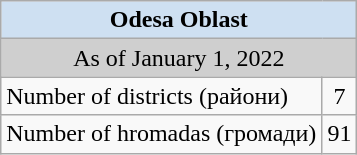<table class="wikitable">
<tr>
<td colspan="2" style="background:#CEE0F2; color:black; text-align:center;"><strong>Odesa Oblast</strong></td>
</tr>
<tr>
<td colspan="2" style="background:#CFCFCF; color:black; text-align:center;">As of January 1, 2022</td>
</tr>
<tr>
<td>Number of districts (райони)</td>
<td align="center">7</td>
</tr>
<tr>
<td>Number of hromadas (громади)</td>
<td align="center">91</td>
</tr>
</table>
